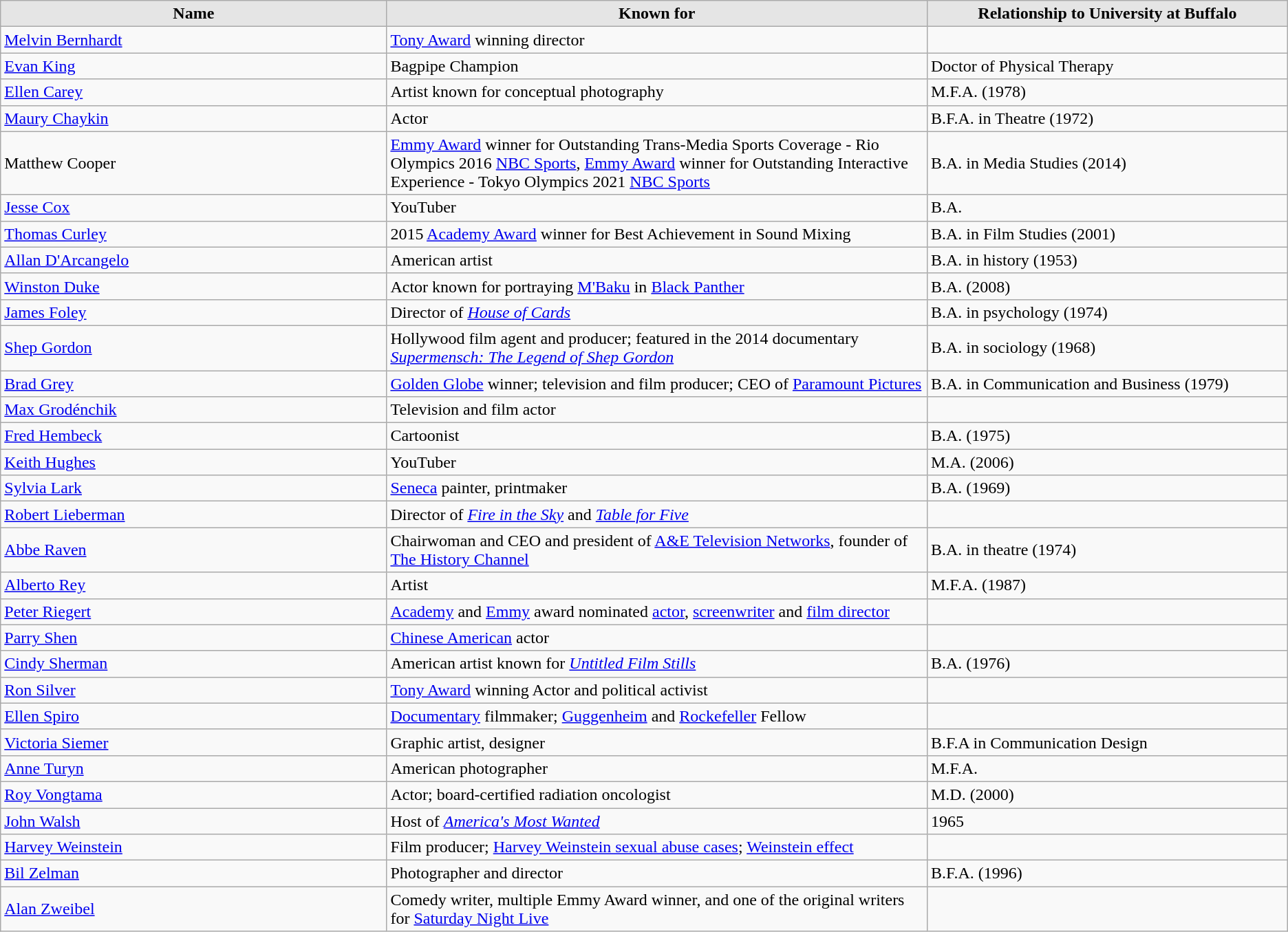<table class="wikitable">
<tr>
<th style="background:#e5e5e5; width:30%;">Name</th>
<th style="background:#e5e5e5; width:42%;">Known for</th>
<th style="background:#e5e5e5; width:28%;">Relationship to University at Buffalo</th>
</tr>
<tr>
<td><a href='#'>Melvin Bernhardt</a></td>
<td><a href='#'>Tony Award</a> winning director</td>
<td></td>
</tr>
<tr>
<td><a href='#'>Evan King</a></td>
<td>Bagpipe Champion</td>
<td>Doctor of Physical Therapy</td>
</tr>
<tr>
<td><a href='#'>Ellen Carey</a></td>
<td>Artist known for conceptual photography</td>
<td>M.F.A. (1978)</td>
</tr>
<tr>
<td><a href='#'>Maury Chaykin</a></td>
<td>Actor</td>
<td>B.F.A. in Theatre (1972)</td>
</tr>
<tr>
<td>Matthew Cooper</td>
<td><a href='#'>Emmy Award</a> winner for Outstanding Trans-Media Sports Coverage - Rio Olympics 2016 <a href='#'>NBC Sports</a>, <a href='#'>Emmy Award</a> winner for Outstanding Interactive Experience - Tokyo Olympics 2021 <a href='#'>NBC Sports</a></td>
<td>B.A. in Media Studies (2014)</td>
</tr>
<tr>
<td><a href='#'>Jesse Cox</a></td>
<td>YouTuber</td>
<td>B.A.</td>
</tr>
<tr>
<td><a href='#'>Thomas Curley</a></td>
<td>2015 <a href='#'>Academy Award</a> winner for Best Achievement in Sound Mixing</td>
<td>B.A. in Film Studies (2001)</td>
</tr>
<tr>
<td><a href='#'>Allan D'Arcangelo</a></td>
<td>American artist</td>
<td>B.A. in history (1953)</td>
</tr>
<tr>
<td><a href='#'>Winston Duke</a></td>
<td>Actor known for portraying <a href='#'>M'Baku</a> in <a href='#'>Black Panther</a></td>
<td>B.A. (2008)</td>
</tr>
<tr>
<td><a href='#'>James Foley</a></td>
<td>Director of <em><a href='#'>House of Cards</a></em></td>
<td>B.A. in psychology (1974)</td>
</tr>
<tr>
<td><a href='#'>Shep Gordon</a></td>
<td>Hollywood film agent and producer; featured in the 2014 documentary <em><a href='#'>Supermensch: The Legend of Shep Gordon</a></em></td>
<td>B.A. in sociology (1968)</td>
</tr>
<tr>
<td><a href='#'>Brad Grey</a></td>
<td><a href='#'>Golden Globe</a> winner; television and film producer; CEO of <a href='#'>Paramount Pictures</a></td>
<td>B.A. in Communication and Business (1979)</td>
</tr>
<tr>
<td><a href='#'>Max Grodénchik</a></td>
<td>Television and film actor</td>
<td></td>
</tr>
<tr>
<td><a href='#'>Fred Hembeck</a></td>
<td>Cartoonist</td>
<td>B.A. (1975)</td>
</tr>
<tr>
<td><a href='#'>Keith Hughes</a></td>
<td>YouTuber</td>
<td>M.A. (2006)</td>
</tr>
<tr>
<td><a href='#'>Sylvia Lark</a></td>
<td><a href='#'>Seneca</a> painter, printmaker</td>
<td>B.A. (1969)</td>
</tr>
<tr>
<td><a href='#'>Robert Lieberman</a></td>
<td>Director of <em><a href='#'>Fire in the Sky</a></em> and <em><a href='#'>Table for Five</a></em></td>
<td></td>
</tr>
<tr>
<td><a href='#'>Abbe Raven</a></td>
<td>Chairwoman and CEO and president of <a href='#'>A&E Television Networks</a>, founder of <a href='#'>The History Channel</a></td>
<td>B.A. in theatre (1974)</td>
</tr>
<tr>
<td><a href='#'>Alberto Rey</a></td>
<td>Artist</td>
<td>M.F.A. (1987)</td>
</tr>
<tr>
<td><a href='#'>Peter Riegert</a></td>
<td><a href='#'>Academy</a> and <a href='#'>Emmy</a> award nominated <a href='#'>actor</a>, <a href='#'>screenwriter</a> and <a href='#'>film director</a></td>
<td></td>
</tr>
<tr>
<td><a href='#'>Parry Shen</a></td>
<td><a href='#'>Chinese American</a> actor</td>
<td></td>
</tr>
<tr>
<td><a href='#'>Cindy Sherman</a></td>
<td>American artist known for <em><a href='#'>Untitled Film Stills</a></em></td>
<td>B.A. (1976)</td>
</tr>
<tr>
<td><a href='#'>Ron Silver</a></td>
<td><a href='#'>Tony Award</a> winning Actor and political activist</td>
<td></td>
</tr>
<tr>
<td><a href='#'>Ellen Spiro</a></td>
<td><a href='#'>Documentary</a> filmmaker; <a href='#'>Guggenheim</a> and <a href='#'>Rockefeller</a> Fellow</td>
<td></td>
</tr>
<tr>
<td><a href='#'>Victoria Siemer</a></td>
<td>Graphic artist, designer</td>
<td>B.F.A in Communication Design</td>
</tr>
<tr>
<td><a href='#'>Anne Turyn</a></td>
<td>American photographer</td>
<td>M.F.A.</td>
</tr>
<tr>
<td><a href='#'>Roy Vongtama</a></td>
<td>Actor; board-certified radiation oncologist</td>
<td>M.D. (2000)</td>
</tr>
<tr>
<td><a href='#'>John Walsh</a></td>
<td>Host of <em><a href='#'>America's Most Wanted</a></em></td>
<td>1965</td>
</tr>
<tr>
<td><a href='#'>Harvey Weinstein</a></td>
<td>Film producer; <a href='#'>Harvey Weinstein sexual abuse cases</a>; <a href='#'>Weinstein effect</a></td>
<td></td>
</tr>
<tr>
<td><a href='#'>Bil Zelman</a></td>
<td>Photographer and director</td>
<td>B.F.A. (1996)</td>
</tr>
<tr>
<td><a href='#'>Alan Zweibel</a></td>
<td>Comedy writer, multiple Emmy Award winner, and one of the original writers for <a href='#'>Saturday Night Live</a></td>
<td></td>
</tr>
</table>
